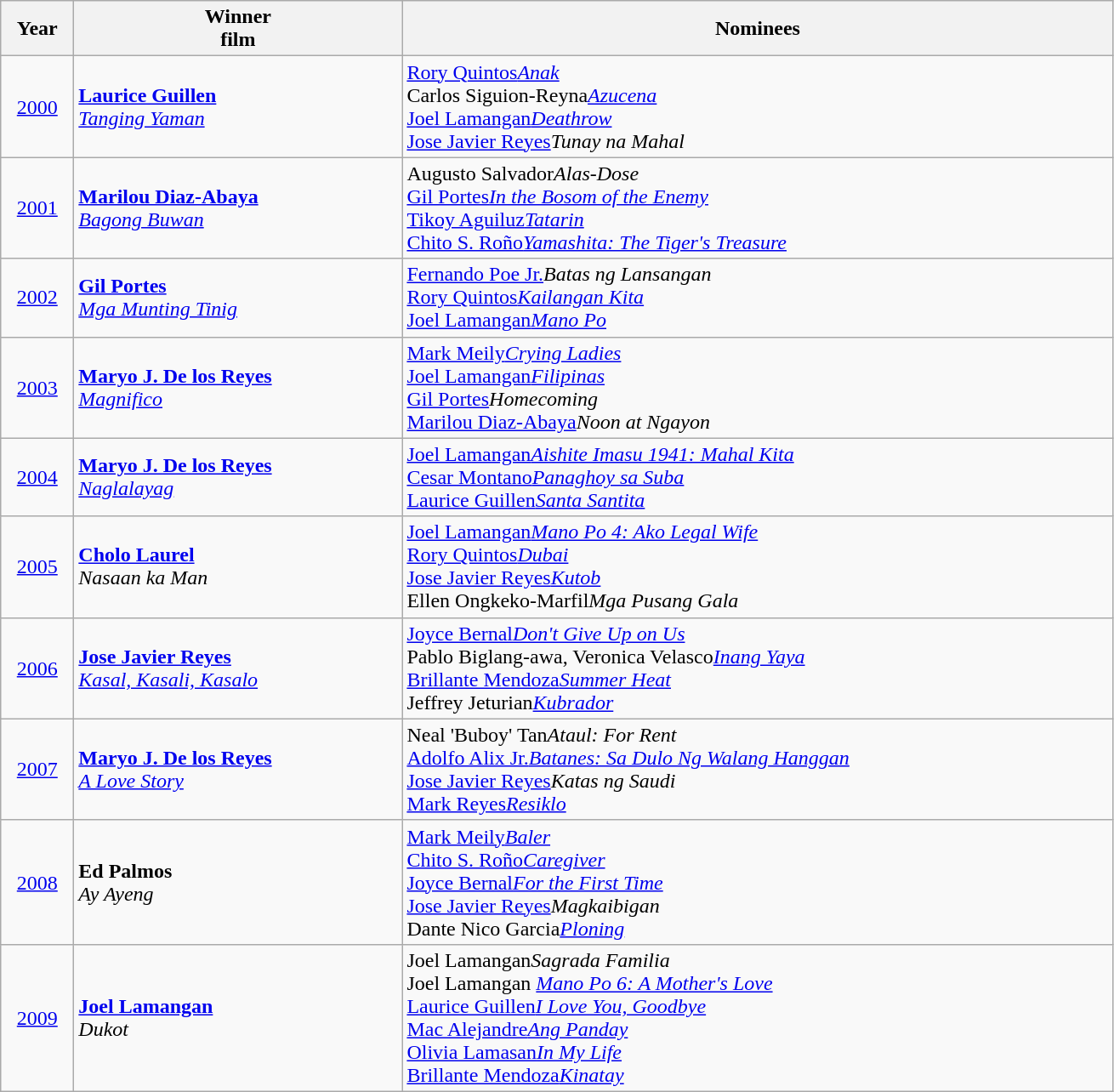<table class="wikitable">
<tr>
<th width="50">Year</th>
<th width="250">Winner<br>film</th>
<th width="550">Nominees</th>
</tr>
<tr>
<td align="center"><a href='#'>2000</a></td>
<td><strong><a href='#'>Laurice Guillen</a></strong><br><em><a href='#'>Tanging Yaman</a></em></td>
<td><a href='#'>Rory Quintos</a><em><a href='#'>Anak</a></em> <br> Carlos Siguion-Reyna<em><a href='#'>Azucena</a></em> <br> <a href='#'>Joel Lamangan</a><em><a href='#'>Deathrow</a></em> <br><a href='#'>Jose Javier Reyes</a><em>Tunay na Mahal</em></td>
</tr>
<tr>
<td align="center"><a href='#'>2001</a></td>
<td><strong><a href='#'>Marilou Diaz-Abaya</a></strong><br><em><a href='#'>Bagong Buwan</a></em></td>
<td>Augusto Salvador<em>Alas-Dose</em> <br> <a href='#'>Gil Portes</a><em><a href='#'>In the Bosom of the Enemy</a></em> <br> <a href='#'>Tikoy Aguiluz</a><em><a href='#'>Tatarin</a></em> <br> <a href='#'>Chito S. Roño</a><em><a href='#'>Yamashita: The Tiger's Treasure</a></em></td>
</tr>
<tr>
<td align="center"><a href='#'>2002</a></td>
<td><strong><a href='#'>Gil Portes</a></strong><br><em><a href='#'>Mga Munting Tinig</a></em></td>
<td><a href='#'>Fernando Poe Jr.</a><em>Batas ng Lansangan</em> <br> <a href='#'>Rory Quintos</a><em><a href='#'>Kailangan Kita</a></em> <br> <a href='#'>Joel Lamangan</a><em><a href='#'>Mano Po</a></em></td>
</tr>
<tr>
<td align="center"><a href='#'>2003</a></td>
<td><strong><a href='#'>Maryo J. De los Reyes</a></strong><br><em><a href='#'>Magnifico</a></em></td>
<td><a href='#'>Mark Meily</a><em><a href='#'>Crying Ladies</a></em> <br> <a href='#'>Joel Lamangan</a><em><a href='#'>Filipinas</a></em> <br> <a href='#'>Gil Portes</a><em>Homecoming</em> <br> <a href='#'>Marilou Diaz-Abaya</a><em>Noon at Ngayon</em></td>
</tr>
<tr>
<td align="center"><a href='#'>2004</a></td>
<td><strong><a href='#'>Maryo J. De los Reyes</a></strong><br><em><a href='#'>Naglalayag</a></em></td>
<td><a href='#'>Joel Lamangan</a><em><a href='#'>Aishite Imasu 1941: Mahal Kita</a></em> <br> <a href='#'>Cesar Montano</a><em><a href='#'>Panaghoy sa Suba</a></em> <br> <a href='#'>Laurice Guillen</a><em><a href='#'>Santa Santita</a></em></td>
</tr>
<tr>
<td align="center"><a href='#'>2005</a></td>
<td><strong><a href='#'>Cholo Laurel</a></strong><br><em>Nasaan ka Man</em></td>
<td><a href='#'>Joel Lamangan</a><em><a href='#'>Mano Po 4: Ako Legal Wife</a></em> <br> <a href='#'>Rory Quintos</a><em><a href='#'>Dubai</a></em> <br> <a href='#'>Jose Javier Reyes</a><em><a href='#'>Kutob</a></em> <br> Ellen Ongkeko-Marfil<em>Mga Pusang Gala</em></td>
</tr>
<tr>
<td align="center"><a href='#'>2006</a></td>
<td><strong><a href='#'>Jose Javier Reyes</a></strong><br><em><a href='#'>Kasal, Kasali, Kasalo</a></em></td>
<td><a href='#'>Joyce Bernal</a><em><a href='#'>Don't Give Up on Us</a></em> <br> Pablo Biglang-awa, Veronica Velasco<em><a href='#'>Inang Yaya</a></em> <br><a href='#'>Brillante Mendoza</a><em><a href='#'>Summer Heat</a></em> <br> Jeffrey Jeturian<em><a href='#'>Kubrador</a></em></td>
</tr>
<tr>
<td align="center"><a href='#'>2007</a></td>
<td><strong><a href='#'>Maryo J. De los Reyes</a></strong><br><em><a href='#'>A Love Story</a></em></td>
<td>Neal 'Buboy' Tan<em>Ataul: For Rent</em> <br> <a href='#'>Adolfo Alix Jr.</a><em><a href='#'>Batanes: Sa Dulo Ng Walang Hanggan</a></em> <br> <a href='#'>Jose Javier Reyes</a><em>Katas ng Saudi</em> <br> <a href='#'>Mark Reyes</a><em><a href='#'>Resiklo</a></em></td>
</tr>
<tr>
<td align="center"><a href='#'>2008</a></td>
<td><strong>Ed Palmos</strong><br><em>Ay Ayeng</em></td>
<td><a href='#'>Mark Meily</a><em><a href='#'>Baler</a></em> <br> <a href='#'>Chito S. Roño</a><em><a href='#'>Caregiver</a></em> <br> <a href='#'>Joyce Bernal</a><em><a href='#'>For the First Time</a></em> <br> <a href='#'>Jose Javier Reyes</a><em>Magkaibigan</em> <br> Dante Nico Garcia<em><a href='#'>Ploning</a></em></td>
</tr>
<tr>
<td align="center"><a href='#'>2009</a></td>
<td><strong><a href='#'>Joel Lamangan</a></strong><br><em>Dukot</em></td>
<td>Joel Lamangan<em>Sagrada Familia</em><br>Joel Lamangan <em><a href='#'>Mano Po 6: A Mother's Love</a></em><br><a href='#'>Laurice Guillen</a><em><a href='#'>I Love You, Goodbye</a></em><br><a href='#'>Mac Alejandre</a><em><a href='#'>Ang Panday</a></em><br><a href='#'>Olivia Lamasan</a><em><a href='#'>In My Life</a></em><br><a href='#'>Brillante Mendoza</a><em><a href='#'>Kinatay</a></em></td>
</tr>
</table>
